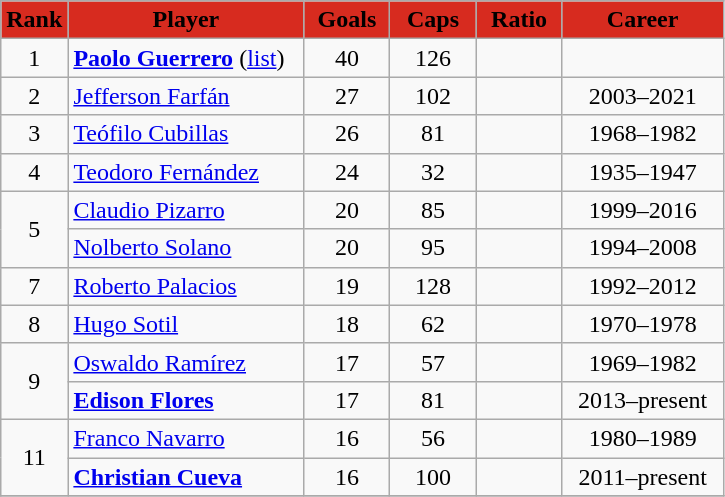<table class="wikitable sortable" style="text-align:center;">
<tr>
<th data-darkreader-inline-bgcolor="" data-darkreader-inline-bgimage="" width="30px" style="background:#D72B1F"><span>Rank</span></th>
<th data-darkreader-inline-bgcolor="" data-darkreader-inline-bgimage="" width="150px" style="background:#D72B1F"><span>Player</span></th>
<th data-darkreader-inline-bgcolor="" data-darkreader-inline-bgimage="" width="50px" style="background:#D72B1F"><span>Goals</span></th>
<th data-darkreader-inline-bgcolor="" data-darkreader-inline-bgimage="" width="50px" style="background:#D72B1F"><span>Caps</span></th>
<th data-darkreader-inline-bgcolor="" data-darkreader-inline-bgimage="" width="50px" style="background:#D72B1F"><span>Ratio</span></th>
<th data-darkreader-inline-bgcolor="" data-darkreader-inline-bgimage="" width="100px" style="background:#D72B1F"><span>Career</span></th>
</tr>
<tr>
<td>1</td>
<td align="left"><strong><a href='#'>Paolo Guerrero</a></strong> (<a href='#'>list</a>)</td>
<td>40</td>
<td>126</td>
<td></td>
<td></td>
</tr>
<tr>
<td>2</td>
<td align="left"><a href='#'>Jefferson Farfán</a></td>
<td>27</td>
<td>102</td>
<td></td>
<td>2003–2021</td>
</tr>
<tr>
<td>3</td>
<td align="left"><a href='#'>Teófilo Cubillas</a></td>
<td>26</td>
<td>81</td>
<td></td>
<td>1968–1982</td>
</tr>
<tr>
<td>4</td>
<td align="left"><a href='#'>Teodoro Fernández</a></td>
<td>24</td>
<td>32</td>
<td></td>
<td>1935–1947</td>
</tr>
<tr>
<td rowspan="2">5</td>
<td align="left"><a href='#'>Claudio Pizarro</a></td>
<td>20</td>
<td>85</td>
<td></td>
<td>1999–2016</td>
</tr>
<tr>
<td align="left"><a href='#'>Nolberto Solano</a></td>
<td>20</td>
<td>95</td>
<td></td>
<td>1994–2008</td>
</tr>
<tr>
<td>7</td>
<td align="left"><a href='#'>Roberto Palacios</a></td>
<td>19</td>
<td>128</td>
<td></td>
<td>1992–2012</td>
</tr>
<tr>
<td>8</td>
<td align="left"><a href='#'>Hugo Sotil</a></td>
<td>18</td>
<td>62</td>
<td></td>
<td>1970–1978</td>
</tr>
<tr>
<td rowspan="2">9</td>
<td align="left"><a href='#'>Oswaldo Ramírez</a></td>
<td>17</td>
<td>57</td>
<td></td>
<td>1969–1982</td>
</tr>
<tr>
<td align="left"><strong><a href='#'>Edison Flores</a></strong></td>
<td>17</td>
<td>81</td>
<td></td>
<td>2013–present</td>
</tr>
<tr>
<td rowspan="2">11</td>
<td align="left"><a href='#'>Franco Navarro</a></td>
<td>16</td>
<td>56</td>
<td></td>
<td>1980–1989</td>
</tr>
<tr>
<td align="left"><strong><a href='#'>Christian Cueva</a></strong></td>
<td>16</td>
<td>100</td>
<td></td>
<td>2011–present</td>
</tr>
<tr>
</tr>
</table>
